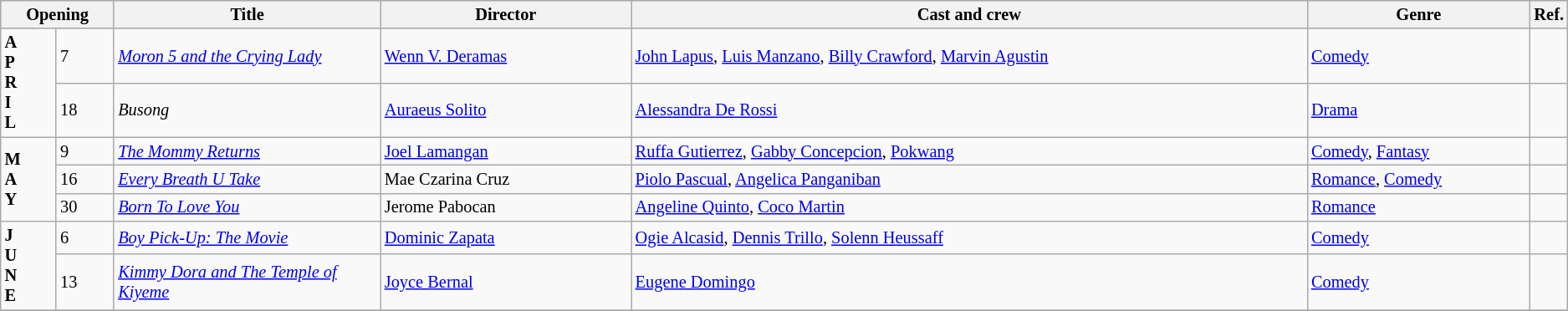<table class="wikitable sortable" style="font-size:85%">
<tr style="background:#b0e0e6; text-align:center">
<th colspan="2">Opening</th>
<th style="width:17%">Title</th>
<th style="width:16%">Director</th>
<th>Cast and crew</th>
<th>Genre</th>
<th style="width:1%">Ref.</th>
</tr>
<tr>
<td rowspan="2"><strong>A</strong><br><strong>P</strong><br><strong>R</strong><br><strong>I</strong><br><strong>L</strong></td>
<td>7</td>
<td><em><a href='#'>Moron 5 and the Crying Lady</a></em></td>
<td><a href='#'>Wenn V. Deramas</a></td>
<td><a href='#'>John Lapus</a>, <a href='#'>Luis Manzano</a>, <a href='#'>Billy Crawford</a>, <a href='#'>Marvin Agustin</a></td>
<td><a href='#'>Comedy</a></td>
<td></td>
</tr>
<tr>
<td>18</td>
<td><em>Busong</em></td>
<td><a href='#'>Auraeus Solito</a></td>
<td><a href='#'>Alessandra De Rossi</a></td>
<td><a href='#'>Drama</a></td>
<td></td>
</tr>
<tr>
<td rowspan="3"><strong>M</strong><br><strong>A</strong><br><strong>Y</strong></td>
<td>9</td>
<td><em><a href='#'>The Mommy Returns</a></em></td>
<td><a href='#'>Joel Lamangan</a></td>
<td><a href='#'>Ruffa Gutierrez</a>, <a href='#'>Gabby Concepcion</a>, <a href='#'>Pokwang</a></td>
<td><a href='#'>Comedy</a>, <a href='#'>Fantasy</a></td>
<td></td>
</tr>
<tr>
<td>16</td>
<td><em><a href='#'>Every Breath U Take</a></em></td>
<td>Mae Czarina Cruz</td>
<td><a href='#'>Piolo Pascual</a>, <a href='#'>Angelica Panganiban</a></td>
<td><a href='#'>Romance</a>, <a href='#'>Comedy</a></td>
<td></td>
</tr>
<tr>
<td>30</td>
<td><em><a href='#'>Born To Love You</a></em></td>
<td>Jerome Pabocan</td>
<td><a href='#'>Angeline Quinto</a>, <a href='#'>Coco Martin</a></td>
<td><a href='#'>Romance</a></td>
<td></td>
</tr>
<tr>
<td rowspan="2"><strong>J</strong><br><strong>U</strong><br><strong>N</strong><br><strong>E</strong></td>
<td>6</td>
<td><em><a href='#'>Boy Pick-Up: The Movie</a></em></td>
<td><a href='#'>Dominic Zapata</a></td>
<td><a href='#'>Ogie Alcasid</a>, <a href='#'>Dennis Trillo</a>, <a href='#'>Solenn Heussaff</a></td>
<td><a href='#'>Comedy</a></td>
<td></td>
</tr>
<tr>
<td>13</td>
<td><em><a href='#'>Kimmy Dora and The Temple of Kiyeme</a></em></td>
<td><a href='#'>Joyce Bernal</a></td>
<td><a href='#'>Eugene Domingo</a></td>
<td><a href='#'>Comedy</a></td>
<td></td>
</tr>
<tr>
</tr>
</table>
